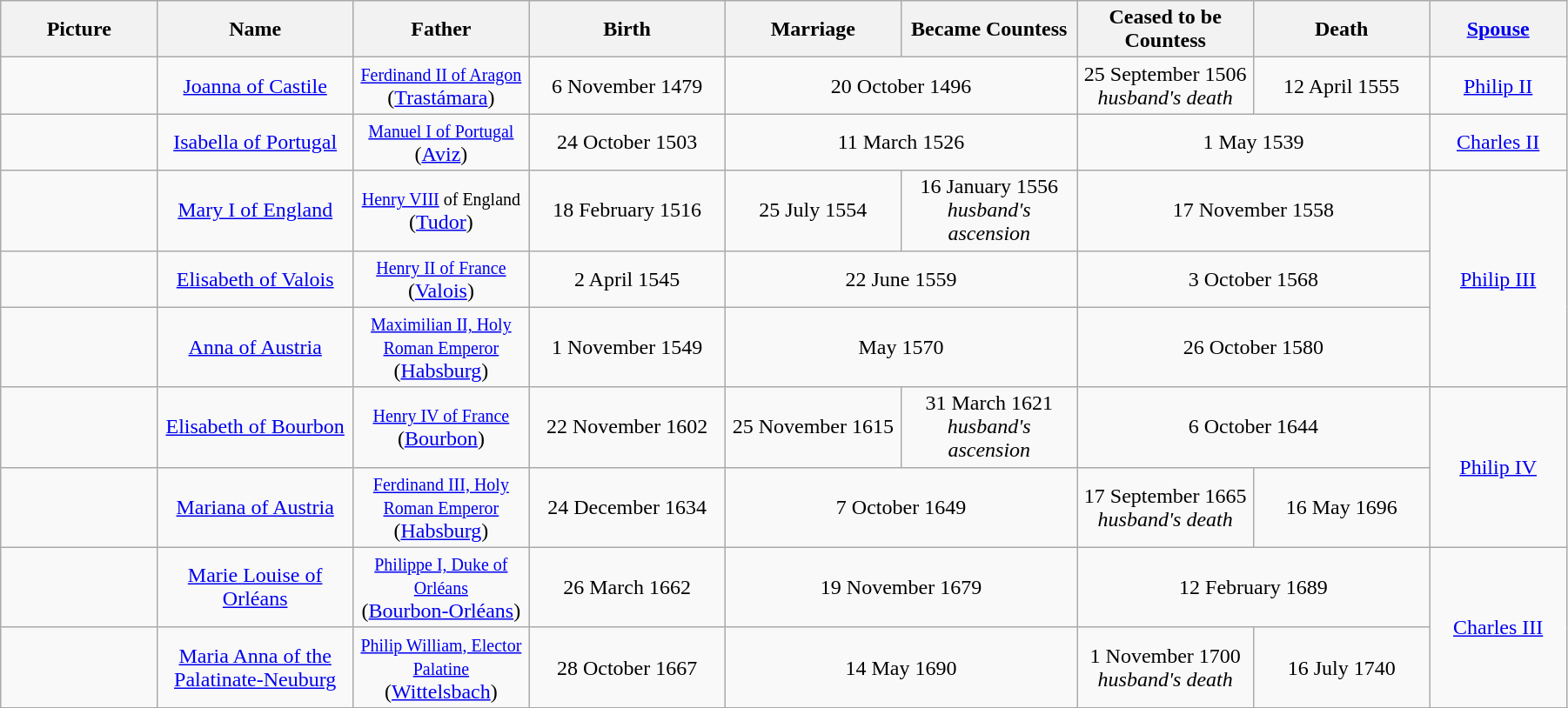<table width=95% class="wikitable">
<tr>
<th width = "8%">Picture</th>
<th width = "10%">Name</th>
<th width = "9%">Father</th>
<th width = "10%">Birth</th>
<th width = "9%">Marriage</th>
<th width = "9%">Became Countess</th>
<th width = "9%">Ceased to be Countess</th>
<th width = "9%">Death</th>
<th width = "7%"><a href='#'>Spouse</a></th>
</tr>
<tr>
<td align="center"></td>
<td align="center"><a href='#'>Joanna of Castile</a></td>
<td align="center"><small><a href='#'>Ferdinand II of Aragon</a></small><br>(<a href='#'>Trastámara</a>)</td>
<td align="center">6 November 1479</td>
<td align="center" colspan="2">20 October 1496</td>
<td align="center">25 September 1506<br><em>husband's death</em></td>
<td align="center">12 April 1555</td>
<td align="center"><a href='#'>Philip II</a></td>
</tr>
<tr>
<td align="center"></td>
<td align="center"><a href='#'>Isabella of Portugal</a></td>
<td align="center"><small><a href='#'>Manuel I of Portugal</a></small><br>(<a href='#'>Aviz</a>)</td>
<td align="center">24 October 1503</td>
<td align="center" colspan="2">11 March 1526</td>
<td align="center" colspan="2">1 May 1539</td>
<td align="center"><a href='#'>Charles II</a></td>
</tr>
<tr>
<td align="center"></td>
<td align="center"><a href='#'>Mary I of England</a></td>
<td align="center"><small><a href='#'>Henry VIII</a> of England</small><br> (<a href='#'>Tudor</a>)</td>
<td align="center">18 February 1516</td>
<td align="center">25 July 1554</td>
<td align="center">16 January 1556<br><em>husband's ascension</em></td>
<td align="center" colspan="2">17 November 1558</td>
<td align="center" rowspan="3"><a href='#'>Philip III</a></td>
</tr>
<tr>
<td align="center"></td>
<td align="center"><a href='#'>Elisabeth of Valois</a></td>
<td align="center"><small><a href='#'>Henry II of France</a></small><br>(<a href='#'>Valois</a>)</td>
<td align="center">2 April 1545</td>
<td align="center" colspan="2">22 June 1559</td>
<td align="center" colspan="2">3 October 1568</td>
</tr>
<tr>
<td align="center"></td>
<td align="center"><a href='#'>Anna of Austria</a></td>
<td align="center"><small><a href='#'>Maximilian II, Holy Roman Emperor</a></small><br>(<a href='#'>Habsburg</a>)</td>
<td align="center">1 November 1549</td>
<td align="center" colspan="2">May 1570</td>
<td align="center" colspan="2">26 October 1580</td>
</tr>
<tr>
<td align="center"></td>
<td align="center"><a href='#'>Elisabeth of Bourbon</a></td>
<td align="center"><small><a href='#'>Henry IV of France</a></small><br>(<a href='#'>Bourbon</a>)</td>
<td align="center">22 November 1602</td>
<td align="center">25 November 1615</td>
<td align="center">31 March 1621<br><em>husband's ascension</em></td>
<td align="center" colspan="2">6 October 1644</td>
<td align="center" rowspan="2"><a href='#'>Philip IV</a></td>
</tr>
<tr>
<td align="center"></td>
<td align="center"><a href='#'>Mariana of Austria</a></td>
<td align="center"><small><a href='#'>Ferdinand III, Holy Roman Emperor</a></small><br>(<a href='#'>Habsburg</a>)</td>
<td align="center">24 December 1634</td>
<td align="center" colspan="2">7 October 1649</td>
<td align="center">17 September 1665<br><em>husband's death</em></td>
<td align="center">16 May 1696</td>
</tr>
<tr>
<td align="center"></td>
<td align="center"><a href='#'>Marie Louise of Orléans</a></td>
<td align="center"><small><a href='#'>Philippe I, Duke of Orléans</a></small><br>(<a href='#'>Bourbon-Orléans</a>)</td>
<td align="center">26 March 1662</td>
<td align="center" colspan="2">19 November 1679</td>
<td align="center" colspan="2">12 February 1689</td>
<td align="center" rowspan="2"><a href='#'>Charles III</a></td>
</tr>
<tr>
<td align="center"></td>
<td align="center"><a href='#'>Maria Anna of the Palatinate-Neuburg</a></td>
<td align="center"><small><a href='#'>Philip William, Elector Palatine</a></small><br>(<a href='#'>Wittelsbach</a>)</td>
<td align="center">28 October 1667</td>
<td align="center" colspan="2">14 May 1690</td>
<td align="center">1 November 1700<br><em>husband's death</em></td>
<td align="center">16 July 1740</td>
</tr>
<tr>
</tr>
</table>
